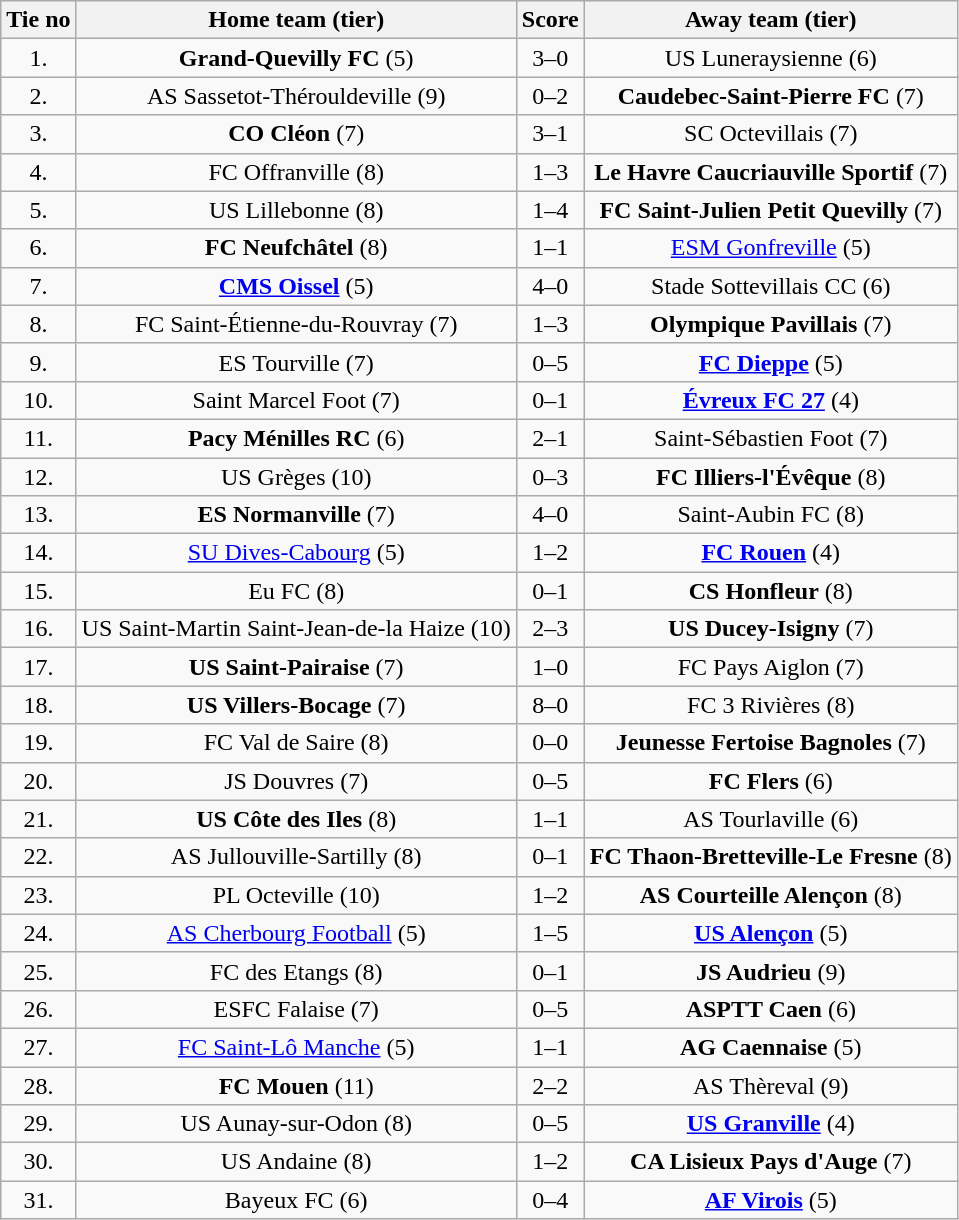<table class="wikitable" style="text-align: center">
<tr>
<th>Tie no</th>
<th>Home team (tier)</th>
<th>Score</th>
<th>Away team (tier)</th>
</tr>
<tr>
<td>1.</td>
<td><strong>Grand-Quevilly FC</strong> (5)</td>
<td>3–0</td>
<td>US Luneraysienne (6)</td>
</tr>
<tr>
<td>2.</td>
<td>AS Sassetot-Thérouldeville (9)</td>
<td>0–2</td>
<td><strong>Caudebec-Saint-Pierre FC</strong> (7)</td>
</tr>
<tr>
<td>3.</td>
<td><strong>CO Cléon</strong> (7)</td>
<td>3–1</td>
<td>SC Octevillais (7)</td>
</tr>
<tr>
<td>4.</td>
<td>FC Offranville (8)</td>
<td>1–3</td>
<td><strong>Le Havre Caucriauville Sportif</strong> (7)</td>
</tr>
<tr>
<td>5.</td>
<td>US Lillebonne (8)</td>
<td>1–4</td>
<td><strong>FC Saint-Julien Petit Quevilly</strong> (7)</td>
</tr>
<tr>
<td>6.</td>
<td><strong>FC Neufchâtel</strong> (8)</td>
<td>1–1 </td>
<td><a href='#'>ESM Gonfreville</a> (5)</td>
</tr>
<tr>
<td>7.</td>
<td><strong><a href='#'>CMS Oissel</a></strong> (5)</td>
<td>4–0</td>
<td>Stade Sottevillais CC (6)</td>
</tr>
<tr>
<td>8.</td>
<td>FC Saint-Étienne-du-Rouvray (7)</td>
<td>1–3</td>
<td><strong>Olympique Pavillais</strong> (7)</td>
</tr>
<tr>
<td>9.</td>
<td>ES Tourville (7)</td>
<td>0–5</td>
<td><strong><a href='#'>FC Dieppe</a></strong> (5)</td>
</tr>
<tr>
<td>10.</td>
<td>Saint Marcel Foot (7)</td>
<td>0–1</td>
<td><strong><a href='#'>Évreux FC 27</a></strong> (4)</td>
</tr>
<tr>
<td>11.</td>
<td><strong>Pacy Ménilles RC</strong> (6)</td>
<td>2–1</td>
<td>Saint-Sébastien Foot (7)</td>
</tr>
<tr>
<td>12.</td>
<td>US Grèges (10)</td>
<td>0–3</td>
<td><strong>FC Illiers-l'Évêque</strong> (8)</td>
</tr>
<tr>
<td>13.</td>
<td><strong>ES Normanville</strong> (7)</td>
<td>4–0</td>
<td>Saint-Aubin FC (8)</td>
</tr>
<tr>
<td>14.</td>
<td><a href='#'>SU Dives-Cabourg</a> (5)</td>
<td>1–2</td>
<td><strong><a href='#'>FC Rouen</a></strong> (4)</td>
</tr>
<tr>
<td>15.</td>
<td>Eu FC (8)</td>
<td>0–1</td>
<td><strong>CS Honfleur</strong> (8)</td>
</tr>
<tr>
<td>16.</td>
<td>US Saint-Martin Saint-Jean-de-la Haize (10)</td>
<td>2–3</td>
<td><strong>US Ducey-Isigny</strong> (7)</td>
</tr>
<tr>
<td>17.</td>
<td><strong>US Saint-Pairaise</strong> (7)</td>
<td>1–0</td>
<td>FC Pays Aiglon (7)</td>
</tr>
<tr>
<td>18.</td>
<td><strong>US Villers-Bocage</strong> (7)</td>
<td>8–0</td>
<td>FC 3 Rivières (8)</td>
</tr>
<tr>
<td>19.</td>
<td>FC Val de Saire (8)</td>
<td>0–0 </td>
<td><strong>Jeunesse Fertoise Bagnoles</strong> (7)</td>
</tr>
<tr>
<td>20.</td>
<td>JS Douvres (7)</td>
<td>0–5</td>
<td><strong>FC Flers</strong> (6)</td>
</tr>
<tr>
<td>21.</td>
<td><strong>US Côte des Iles</strong> (8)</td>
<td>1–1 </td>
<td>AS Tourlaville (6)</td>
</tr>
<tr>
<td>22.</td>
<td>AS Jullouville-Sartilly (8)</td>
<td>0–1</td>
<td><strong>FC Thaon-Bretteville-Le Fresne</strong> (8)</td>
</tr>
<tr>
<td>23.</td>
<td>PL Octeville (10)</td>
<td>1–2</td>
<td><strong>AS Courteille Alençon</strong> (8)</td>
</tr>
<tr>
<td>24.</td>
<td><a href='#'>AS Cherbourg Football</a> (5)</td>
<td>1–5</td>
<td><strong><a href='#'>US Alençon</a></strong> (5)</td>
</tr>
<tr>
<td>25.</td>
<td>FC des Etangs (8)</td>
<td>0–1</td>
<td><strong>JS Audrieu</strong> (9)</td>
</tr>
<tr>
<td>26.</td>
<td>ESFC Falaise (7)</td>
<td>0–5</td>
<td><strong>ASPTT Caen</strong> (6)</td>
</tr>
<tr>
<td>27.</td>
<td><a href='#'>FC Saint-Lô Manche</a> (5)</td>
<td>1–1 </td>
<td><strong>AG Caennaise</strong> (5)</td>
</tr>
<tr>
<td>28.</td>
<td><strong>FC Mouen</strong> (11)</td>
<td>2–2 </td>
<td>AS Thèreval (9)</td>
</tr>
<tr>
<td>29.</td>
<td>US Aunay-sur-Odon (8)</td>
<td>0–5</td>
<td><strong><a href='#'>US Granville</a></strong> (4)</td>
</tr>
<tr>
<td>30.</td>
<td>US Andaine (8)</td>
<td>1–2</td>
<td><strong>CA Lisieux Pays d'Auge</strong> (7)</td>
</tr>
<tr>
<td>31.</td>
<td>Bayeux FC (6)</td>
<td>0–4</td>
<td><strong><a href='#'>AF Virois</a></strong> (5)</td>
</tr>
</table>
